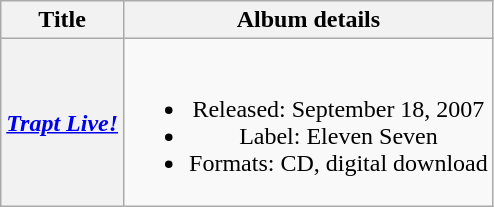<table class="wikitable plainrowheaders" style="text-align:center;">
<tr>
<th scope="col">Title</th>
<th scope="col">Album details</th>
</tr>
<tr>
<th scope="row"><em><a href='#'>Trapt Live!</a></em></th>
<td><br><ul><li>Released: September 18, 2007</li><li>Label: Eleven Seven</li><li>Formats: CD, digital download</li></ul></td>
</tr>
</table>
